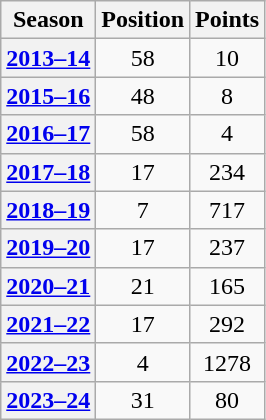<table class="wikitable plainrowheaders sortable">
<tr>
<th scope="col">Season</th>
<th scope="col">Position</th>
<th scope="col">Points</th>
</tr>
<tr>
<th scope=row align=center><a href='#'>2013–14</a></th>
<td align=center>58</td>
<td align=center>10</td>
</tr>
<tr>
<th scope=row align=center><a href='#'>2015–16</a></th>
<td align=center>48</td>
<td align=center>8</td>
</tr>
<tr>
<th scope=row align=center><a href='#'>2016–17</a></th>
<td align=center>58</td>
<td align=center>4</td>
</tr>
<tr>
<th scope=row align=center><a href='#'>2017–18</a></th>
<td align=center>17</td>
<td align=center>234</td>
</tr>
<tr>
<th scope=row align=center><a href='#'>2018–19</a></th>
<td align=center>7</td>
<td align=center>717</td>
</tr>
<tr>
<th scope=row align=center><a href='#'>2019–20</a></th>
<td align=center>17</td>
<td align=center>237</td>
</tr>
<tr>
<th scope=row align=center><a href='#'>2020–21</a></th>
<td align=center>21</td>
<td align=center>165</td>
</tr>
<tr>
<th scope=row align=center><a href='#'>2021–22</a></th>
<td align=center>17</td>
<td align=center>292</td>
</tr>
<tr>
<th scope=row align=center><a href='#'>2022–23</a></th>
<td align=center>4</td>
<td align=center>1278</td>
</tr>
<tr>
<th scope=row align=center><a href='#'>2023–24</a></th>
<td align=center>31</td>
<td align=center>80</td>
</tr>
</table>
